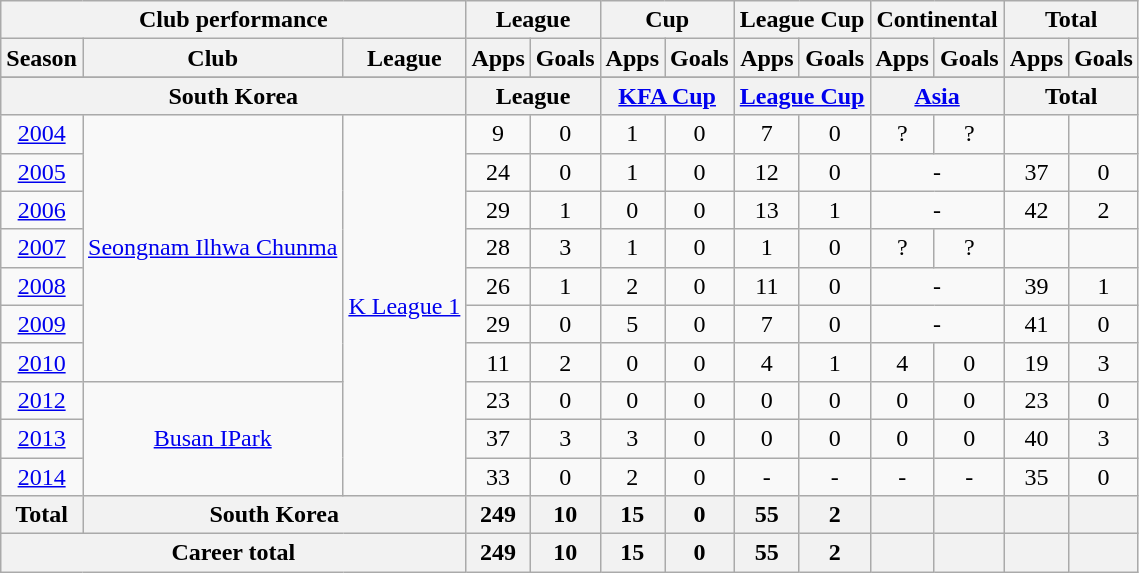<table class="wikitable" style="text-align:center">
<tr>
<th colspan=3>Club performance</th>
<th colspan=2>League</th>
<th colspan=2>Cup</th>
<th colspan=2>League Cup</th>
<th colspan=2>Continental</th>
<th colspan=2>Total</th>
</tr>
<tr>
<th>Season</th>
<th>Club</th>
<th>League</th>
<th>Apps</th>
<th>Goals</th>
<th>Apps</th>
<th>Goals</th>
<th>Apps</th>
<th>Goals</th>
<th>Apps</th>
<th>Goals</th>
<th>Apps</th>
<th>Goals</th>
</tr>
<tr>
</tr>
<tr>
<th colspan=3>South Korea</th>
<th colspan=2>League</th>
<th colspan=2><a href='#'>KFA Cup</a></th>
<th colspan=2><a href='#'>League Cup</a></th>
<th colspan=2><a href='#'>Asia</a></th>
<th colspan=2>Total</th>
</tr>
<tr>
<td><a href='#'>2004</a></td>
<td rowspan="7"><a href='#'>Seongnam Ilhwa Chunma</a></td>
<td rowspan="10"><a href='#'>K League 1</a></td>
<td>9</td>
<td>0</td>
<td>1</td>
<td>0</td>
<td>7</td>
<td>0</td>
<td>?</td>
<td>?</td>
<td></td>
<td></td>
</tr>
<tr>
<td><a href='#'>2005</a></td>
<td>24</td>
<td>0</td>
<td>1</td>
<td>0</td>
<td>12</td>
<td>0</td>
<td colspan="2">-</td>
<td>37</td>
<td>0</td>
</tr>
<tr>
<td><a href='#'>2006</a></td>
<td>29</td>
<td>1</td>
<td>0</td>
<td>0</td>
<td>13</td>
<td>1</td>
<td colspan="2">-</td>
<td>42</td>
<td>2</td>
</tr>
<tr>
<td><a href='#'>2007</a></td>
<td>28</td>
<td>3</td>
<td>1</td>
<td>0</td>
<td>1</td>
<td>0</td>
<td>?</td>
<td>?</td>
<td></td>
<td></td>
</tr>
<tr>
<td><a href='#'>2008</a></td>
<td>26</td>
<td>1</td>
<td>2</td>
<td>0</td>
<td>11</td>
<td>0</td>
<td colspan="2">-</td>
<td>39</td>
<td>1</td>
</tr>
<tr>
<td><a href='#'>2009</a></td>
<td>29</td>
<td>0</td>
<td>5</td>
<td>0</td>
<td>7</td>
<td>0</td>
<td colspan="2">-</td>
<td>41</td>
<td>0</td>
</tr>
<tr>
<td><a href='#'>2010</a></td>
<td>11</td>
<td>2</td>
<td>0</td>
<td>0</td>
<td>4</td>
<td>1</td>
<td>4</td>
<td>0</td>
<td>19</td>
<td>3</td>
</tr>
<tr>
<td><a href='#'>2012</a></td>
<td rowspan="3"><a href='#'>Busan IPark</a></td>
<td>23</td>
<td>0</td>
<td>0</td>
<td>0</td>
<td>0</td>
<td>0</td>
<td>0</td>
<td>0</td>
<td>23</td>
<td>0</td>
</tr>
<tr>
<td><a href='#'>2013</a></td>
<td>37</td>
<td>3</td>
<td>3</td>
<td>0</td>
<td>0</td>
<td>0</td>
<td>0</td>
<td>0</td>
<td>40</td>
<td>3</td>
</tr>
<tr>
<td><a href='#'>2014</a></td>
<td>33</td>
<td>0</td>
<td>2</td>
<td>0</td>
<td>-</td>
<td>-</td>
<td>-</td>
<td>-</td>
<td>35</td>
<td>0</td>
</tr>
<tr>
<th rowspan=1>Total</th>
<th colspan=2>South Korea</th>
<th>249</th>
<th>10</th>
<th>15</th>
<th>0</th>
<th>55</th>
<th>2</th>
<th></th>
<th></th>
<th></th>
<th></th>
</tr>
<tr>
<th colspan=3>Career total</th>
<th>249</th>
<th>10</th>
<th>15</th>
<th>0</th>
<th>55</th>
<th>2</th>
<th></th>
<th></th>
<th></th>
<th></th>
</tr>
</table>
